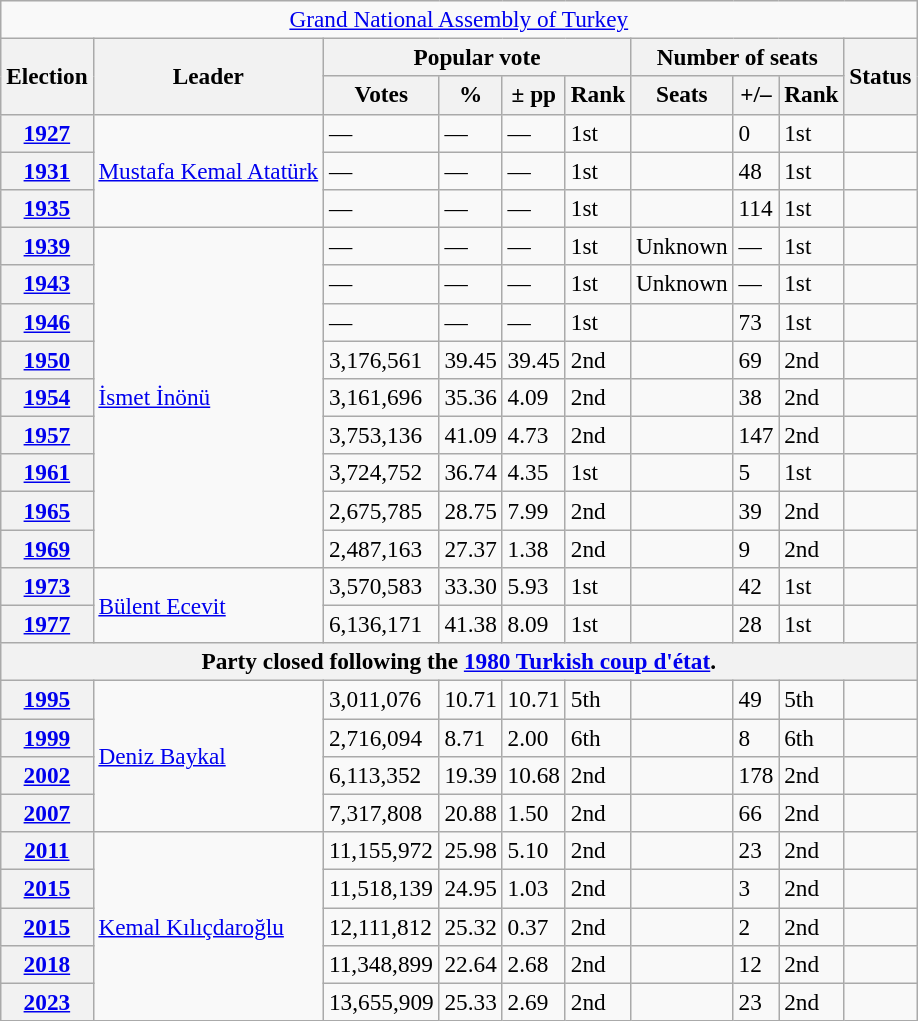<table class="wikitable" style="font-size:97%; text-align:left;">
<tr>
<td colspan="11" align="center"><a href='#'>Grand National Assembly of Turkey</a></td>
</tr>
<tr>
<th rowspan="2">Election</th>
<th rowspan="2">Leader</th>
<th colspan="4">Popular vote</th>
<th colspan="3">Number of seats</th>
<th rowspan="2">Status</th>
</tr>
<tr>
<th>Votes</th>
<th>%</th>
<th>± pp</th>
<th>Rank</th>
<th>Seats</th>
<th>+/–</th>
<th>Rank</th>
</tr>
<tr>
<th><a href='#'>1927</a></th>
<td rowspan="3"><a href='#'>Mustafa Kemal Atatürk</a></td>
<td>—</td>
<td>—</td>
<td>—</td>
<td> 1st</td>
<td></td>
<td> 0</td>
<td> 1st</td>
<td></td>
</tr>
<tr>
<th><a href='#'>1931</a></th>
<td>—</td>
<td>—</td>
<td>—</td>
<td> 1st</td>
<td></td>
<td> 48</td>
<td> 1st</td>
<td></td>
</tr>
<tr>
<th><a href='#'>1935</a></th>
<td>—</td>
<td>—</td>
<td>—</td>
<td> 1st</td>
<td></td>
<td> 114</td>
<td> 1st</td>
<td></td>
</tr>
<tr>
<th><a href='#'>1939</a></th>
<td rowspan="9"><a href='#'>İsmet İnönü</a></td>
<td>—</td>
<td>—</td>
<td>—</td>
<td> 1st</td>
<td>Unknown</td>
<td>—</td>
<td> 1st</td>
<td></td>
</tr>
<tr>
<th><a href='#'>1943</a></th>
<td>—</td>
<td>—</td>
<td>—</td>
<td> 1st</td>
<td>Unknown</td>
<td>—</td>
<td> 1st</td>
<td></td>
</tr>
<tr>
<th><a href='#'>1946</a></th>
<td>—</td>
<td>—</td>
<td>—</td>
<td> 1st</td>
<td></td>
<td> 73</td>
<td> 1st</td>
<td></td>
</tr>
<tr>
<th><a href='#'>1950</a></th>
<td>3,176,561</td>
<td>39.45</td>
<td> 39.45</td>
<td> 2nd</td>
<td></td>
<td> 69</td>
<td> 2nd</td>
<td></td>
</tr>
<tr>
<th><a href='#'>1954</a></th>
<td>3,161,696</td>
<td>35.36</td>
<td> 4.09</td>
<td> 2nd</td>
<td></td>
<td> 38</td>
<td> 2nd</td>
<td></td>
</tr>
<tr>
<th><a href='#'>1957</a></th>
<td>3,753,136</td>
<td>41.09</td>
<td> 4.73</td>
<td> 2nd</td>
<td></td>
<td> 147</td>
<td> 2nd</td>
<td></td>
</tr>
<tr>
<th><a href='#'>1961</a></th>
<td>3,724,752</td>
<td>36.74</td>
<td> 4.35</td>
<td> 1st</td>
<td></td>
<td> 5</td>
<td> 1st</td>
<td></td>
</tr>
<tr>
<th><a href='#'>1965</a></th>
<td>2,675,785</td>
<td>28.75</td>
<td> 7.99</td>
<td> 2nd</td>
<td></td>
<td> 39</td>
<td> 2nd</td>
<td></td>
</tr>
<tr>
<th><a href='#'>1969</a></th>
<td>2,487,163</td>
<td>27.37</td>
<td> 1.38</td>
<td> 2nd</td>
<td></td>
<td> 9</td>
<td> 2nd</td>
<td></td>
</tr>
<tr>
<th><a href='#'>1973</a></th>
<td rowspan="2"><a href='#'>Bülent Ecevit</a></td>
<td>3,570,583</td>
<td>33.30</td>
<td> 5.93</td>
<td> 1st</td>
<td></td>
<td> 42</td>
<td> 1st</td>
<td></td>
</tr>
<tr>
<th><a href='#'>1977</a></th>
<td>6,136,171</td>
<td>41.38</td>
<td> 8.09</td>
<td> 1st</td>
<td></td>
<td> 28</td>
<td> 1st</td>
<td></td>
</tr>
<tr>
<th colspan="10"><strong>Party closed following the <a href='#'>1980 Turkish coup d'état</a>.</strong></th>
</tr>
<tr>
<th><a href='#'>1995</a></th>
<td rowspan="4"><a href='#'>Deniz Baykal</a></td>
<td>3,011,076</td>
<td>10.71</td>
<td> 10.71</td>
<td> 5th</td>
<td></td>
<td> 49</td>
<td> 5th</td>
<td></td>
</tr>
<tr>
<th><a href='#'>1999</a></th>
<td>2,716,094</td>
<td>8.71</td>
<td> 2.00</td>
<td> 6th</td>
<td></td>
<td> 8</td>
<td> 6th</td>
<td></td>
</tr>
<tr>
<th><a href='#'>2002</a></th>
<td>6,113,352</td>
<td>19.39</td>
<td> 10.68</td>
<td> 2nd</td>
<td></td>
<td> 178</td>
<td> 2nd</td>
<td></td>
</tr>
<tr>
<th><a href='#'>2007</a></th>
<td>7,317,808</td>
<td>20.88</td>
<td> 1.50</td>
<td> 2nd</td>
<td></td>
<td> 66</td>
<td> 2nd</td>
<td></td>
</tr>
<tr>
<th><a href='#'>2011</a></th>
<td rowspan="5"><a href='#'>Kemal Kılıçdaroğlu</a></td>
<td>11,155,972</td>
<td>25.98</td>
<td> 5.10</td>
<td> 2nd</td>
<td></td>
<td> 23</td>
<td> 2nd</td>
<td></td>
</tr>
<tr>
<th><a href='#'>2015</a></th>
<td>11,518,139</td>
<td>24.95</td>
<td> 1.03</td>
<td> 2nd</td>
<td></td>
<td> 3</td>
<td> 2nd</td>
<td></td>
</tr>
<tr>
<th><a href='#'>2015</a></th>
<td>12,111,812</td>
<td>25.32</td>
<td> 0.37</td>
<td> 2nd</td>
<td></td>
<td> 2</td>
<td> 2nd</td>
<td></td>
</tr>
<tr>
<th><a href='#'>2018</a></th>
<td>11,348,899</td>
<td>22.64</td>
<td> 2.68</td>
<td> 2nd</td>
<td></td>
<td> 12</td>
<td> 2nd</td>
<td></td>
</tr>
<tr>
<th><a href='#'>2023</a></th>
<td>13,655,909</td>
<td>25.33</td>
<td> 2.69</td>
<td> 2nd</td>
<td></td>
<td> 23</td>
<td> 2nd</td>
<td></td>
</tr>
</table>
